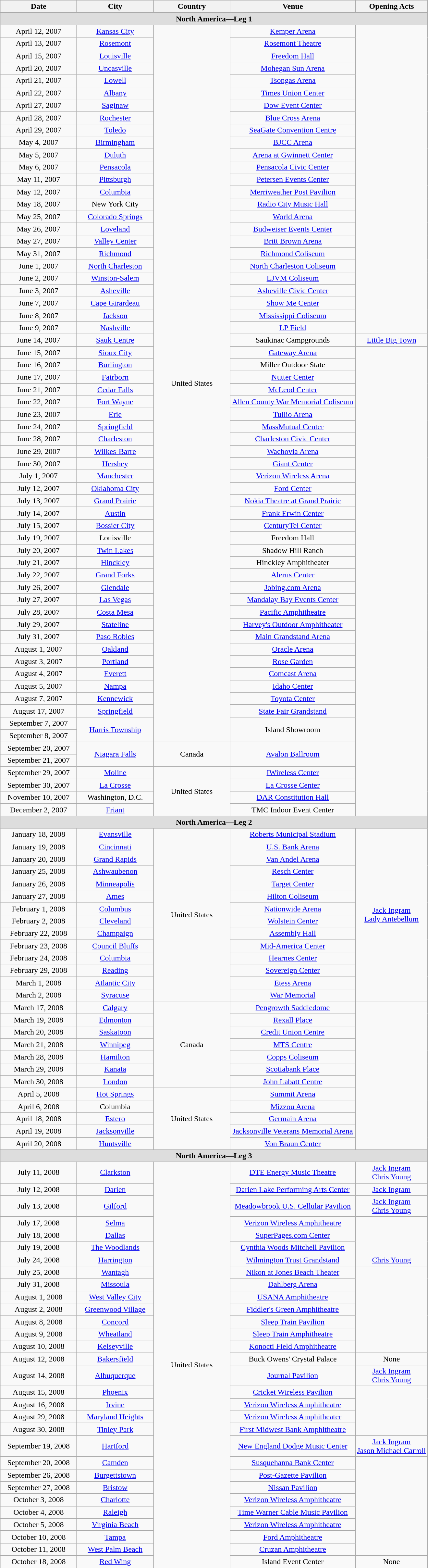<table class="wikitable" style="text-align:center;">
<tr>
<th width="150">Date</th>
<th width="150">City</th>
<th width="150">Country</th>
<th width="250">Venue</th>
<th width=“250”>Opening Acts</th>
</tr>
<tr bgcolor="#DDDDDD">
<td colspan=5><strong>North America—Leg 1</strong></td>
</tr>
<tr>
<td>April 12, 2007</td>
<td><a href='#'>Kansas City</a></td>
<td rowspan="58">United States</td>
<td><a href='#'>Kemper Arena</a></td>
</tr>
<tr>
<td>April 13, 2007</td>
<td><a href='#'>Rosemont</a></td>
<td><a href='#'>Rosemont Theatre</a></td>
</tr>
<tr>
<td>April 15, 2007</td>
<td><a href='#'>Louisville</a></td>
<td><a href='#'>Freedom Hall</a></td>
</tr>
<tr>
<td>April 20, 2007</td>
<td><a href='#'>Uncasville</a></td>
<td><a href='#'>Mohegan Sun Arena</a></td>
</tr>
<tr>
<td>April 21, 2007</td>
<td><a href='#'>Lowell</a></td>
<td><a href='#'>Tsongas Arena</a></td>
</tr>
<tr>
<td>April 22, 2007</td>
<td><a href='#'>Albany</a></td>
<td><a href='#'>Times Union Center</a></td>
</tr>
<tr>
<td>April 27, 2007</td>
<td><a href='#'>Saginaw</a></td>
<td><a href='#'>Dow Event Center</a></td>
</tr>
<tr>
<td>April 28, 2007</td>
<td><a href='#'>Rochester</a></td>
<td><a href='#'>Blue Cross Arena</a></td>
</tr>
<tr>
<td>April 29, 2007</td>
<td><a href='#'>Toledo</a></td>
<td><a href='#'>SeaGate Convention Centre</a></td>
</tr>
<tr>
<td>May 4, 2007</td>
<td><a href='#'>Birmingham</a></td>
<td><a href='#'>BJCC Arena</a></td>
</tr>
<tr>
<td>May 5, 2007</td>
<td><a href='#'>Duluth</a></td>
<td><a href='#'>Arena at Gwinnett Center</a></td>
</tr>
<tr>
<td>May 6, 2007</td>
<td><a href='#'>Pensacola</a></td>
<td><a href='#'>Pensacola Civic Center</a></td>
</tr>
<tr>
<td>May 11, 2007</td>
<td><a href='#'>Pittsburgh</a></td>
<td><a href='#'>Petersen Events Center</a></td>
</tr>
<tr>
<td>May 12, 2007</td>
<td><a href='#'>Columbia</a></td>
<td><a href='#'>Merriweather Post Pavilion</a></td>
</tr>
<tr>
<td>May 18, 2007</td>
<td>New York City</td>
<td><a href='#'>Radio City Music Hall</a></td>
</tr>
<tr>
<td>May 25, 2007</td>
<td><a href='#'>Colorado Springs</a></td>
<td><a href='#'>World Arena</a></td>
</tr>
<tr>
<td>May 26, 2007</td>
<td><a href='#'>Loveland</a></td>
<td><a href='#'>Budweiser Events Center</a></td>
</tr>
<tr>
<td>May 27, 2007</td>
<td><a href='#'>Valley Center</a></td>
<td><a href='#'>Britt Brown Arena</a></td>
</tr>
<tr>
<td>May 31, 2007</td>
<td><a href='#'>Richmond</a></td>
<td><a href='#'>Richmond Coliseum</a></td>
</tr>
<tr>
<td>June 1, 2007</td>
<td><a href='#'>North Charleston</a></td>
<td><a href='#'>North Charleston Coliseum</a></td>
</tr>
<tr>
<td>June 2, 2007</td>
<td><a href='#'>Winston-Salem</a></td>
<td><a href='#'>LJVM Coliseum</a></td>
</tr>
<tr>
<td>June 3, 2007</td>
<td><a href='#'>Asheville</a></td>
<td><a href='#'>Asheville Civic Center</a></td>
</tr>
<tr>
<td>June 7, 2007</td>
<td><a href='#'>Cape Girardeau</a></td>
<td><a href='#'>Show Me Center</a></td>
</tr>
<tr>
<td>June 8, 2007</td>
<td><a href='#'>Jackson</a></td>
<td><a href='#'>Mississippi Coliseum</a></td>
</tr>
<tr>
<td>June 9, 2007</td>
<td><a href='#'>Nashville</a></td>
<td><a href='#'>LP Field</a></td>
</tr>
<tr>
<td>June 14, 2007</td>
<td><a href='#'>Sauk Centre</a></td>
<td>Saukinac Campgrounds</td>
<td><a href='#'>Little Big Town</a></td>
</tr>
<tr>
<td>June 15, 2007</td>
<td><a href='#'>Sioux City</a></td>
<td><a href='#'>Gateway Arena</a></td>
</tr>
<tr>
<td>June 16, 2007</td>
<td><a href='#'>Burlington</a></td>
<td>Miller Outdoor State</td>
</tr>
<tr>
<td>June 17, 2007</td>
<td><a href='#'>Fairborn</a></td>
<td><a href='#'>Nutter Center</a></td>
</tr>
<tr>
<td>June 21, 2007</td>
<td><a href='#'>Cedar Falls</a></td>
<td><a href='#'>McLeod Center</a></td>
</tr>
<tr>
<td>June 22, 2007</td>
<td><a href='#'>Fort Wayne</a></td>
<td><a href='#'>Allen County War Memorial Coliseum</a></td>
</tr>
<tr>
<td>June 23, 2007</td>
<td><a href='#'>Erie</a></td>
<td><a href='#'>Tullio Arena</a></td>
</tr>
<tr>
<td>June 24, 2007</td>
<td><a href='#'>Springfield</a></td>
<td><a href='#'>MassMutual Center</a></td>
</tr>
<tr>
<td>June 28, 2007</td>
<td><a href='#'>Charleston</a></td>
<td><a href='#'>Charleston Civic Center</a></td>
</tr>
<tr>
<td>June 29, 2007</td>
<td><a href='#'>Wilkes-Barre</a></td>
<td><a href='#'>Wachovia Arena</a></td>
</tr>
<tr>
<td>June 30, 2007</td>
<td><a href='#'>Hershey</a></td>
<td><a href='#'>Giant Center</a></td>
</tr>
<tr>
<td>July 1, 2007</td>
<td><a href='#'>Manchester</a></td>
<td><a href='#'>Verizon Wireless Arena</a></td>
</tr>
<tr>
<td>July 12, 2007</td>
<td><a href='#'>Oklahoma City</a></td>
<td><a href='#'>Ford Center</a></td>
</tr>
<tr>
<td>July 13, 2007</td>
<td><a href='#'>Grand Prairie</a></td>
<td><a href='#'>Nokia Theatre at Grand Prairie</a></td>
</tr>
<tr>
<td>July 14, 2007</td>
<td><a href='#'>Austin</a></td>
<td><a href='#'>Frank Erwin Center</a></td>
</tr>
<tr>
<td>July 15, 2007</td>
<td><a href='#'>Bossier City</a></td>
<td><a href='#'>CenturyTel Center</a></td>
</tr>
<tr>
<td>July 19, 2007</td>
<td>Louisville</td>
<td>Freedom Hall</td>
</tr>
<tr>
<td>July 20, 2007</td>
<td><a href='#'>Twin Lakes</a></td>
<td>Shadow Hill Ranch</td>
</tr>
<tr>
<td>July 21, 2007</td>
<td><a href='#'>Hinckley</a></td>
<td>Hinckley Amphitheater</td>
</tr>
<tr>
<td>July 22, 2007</td>
<td><a href='#'>Grand Forks</a></td>
<td><a href='#'>Alerus Center</a></td>
</tr>
<tr>
<td>July 26, 2007</td>
<td><a href='#'>Glendale</a></td>
<td><a href='#'>Jobing.com Arena</a></td>
</tr>
<tr>
<td>July 27, 2007</td>
<td><a href='#'>Las Vegas</a></td>
<td><a href='#'>Mandalay Bay Events Center</a></td>
</tr>
<tr>
<td>July 28, 2007</td>
<td><a href='#'>Costa Mesa</a></td>
<td><a href='#'>Pacific Amphitheatre</a></td>
</tr>
<tr>
<td>July 29, 2007</td>
<td><a href='#'>Stateline</a></td>
<td><a href='#'>Harvey's Outdoor Amphitheater</a></td>
</tr>
<tr>
<td>July 31, 2007</td>
<td><a href='#'>Paso Robles</a></td>
<td><a href='#'>Main Grandstand Arena</a></td>
</tr>
<tr>
<td>August 1, 2007</td>
<td><a href='#'>Oakland</a></td>
<td><a href='#'>Oracle Arena</a></td>
</tr>
<tr>
<td>August 3, 2007</td>
<td><a href='#'>Portland</a></td>
<td><a href='#'>Rose Garden</a></td>
</tr>
<tr>
<td>August 4, 2007</td>
<td><a href='#'>Everett</a></td>
<td><a href='#'>Comcast Arena</a></td>
</tr>
<tr>
<td>August 5, 2007</td>
<td><a href='#'>Nampa</a></td>
<td><a href='#'>Idaho Center</a></td>
</tr>
<tr>
<td>August 7, 2007</td>
<td><a href='#'>Kennewick</a></td>
<td><a href='#'>Toyota Center</a></td>
</tr>
<tr>
<td>August 17, 2007</td>
<td><a href='#'>Springfield</a></td>
<td><a href='#'>State Fair Grandstand</a></td>
</tr>
<tr>
<td>September 7, 2007</td>
<td rowspan="2"><a href='#'>Harris Township</a></td>
<td rowspan="2">Island Showroom</td>
</tr>
<tr>
<td>September 8, 2007</td>
</tr>
<tr>
<td>September 20, 2007</td>
<td rowspan="2"><a href='#'>Niagara Falls</a></td>
<td rowspan="2">Canada</td>
<td rowspan="2"><a href='#'>Avalon Ballroom</a></td>
</tr>
<tr>
<td>September 21, 2007</td>
</tr>
<tr>
<td>September 29, 2007</td>
<td><a href='#'>Moline</a></td>
<td rowspan="4">United States</td>
<td><a href='#'>IWireless Center</a></td>
</tr>
<tr>
<td>September 30, 2007</td>
<td><a href='#'>La Crosse</a></td>
<td><a href='#'>La Crosse Center</a></td>
</tr>
<tr>
<td>November 10, 2007</td>
<td>Washington, D.C.</td>
<td><a href='#'>DAR Constitution Hall</a></td>
</tr>
<tr>
<td>December 2, 2007</td>
<td><a href='#'>Friant</a></td>
<td>TMC Indoor Event Center</td>
</tr>
<tr bgcolor="#DDDDDD">
<td colspan=5><strong>North America—Leg 2</strong></td>
</tr>
<tr>
<td>January 18, 2008</td>
<td><a href='#'>Evansville</a></td>
<td rowspan="14">United States</td>
<td><a href='#'>Roberts Municipal Stadium</a></td>
<td rowspan="14"><a href='#'>Jack Ingram</a><br><a href='#'>Lady Antebellum</a></td>
</tr>
<tr>
<td>January 19, 2008</td>
<td><a href='#'>Cincinnati</a></td>
<td><a href='#'>U.S. Bank Arena</a></td>
</tr>
<tr>
<td>January 20, 2008</td>
<td><a href='#'>Grand Rapids</a></td>
<td><a href='#'>Van Andel Arena</a></td>
</tr>
<tr>
<td>January 25, 2008</td>
<td><a href='#'>Ashwaubenon</a></td>
<td><a href='#'>Resch Center</a></td>
</tr>
<tr>
<td>January 26, 2008</td>
<td><a href='#'>Minneapolis</a></td>
<td><a href='#'>Target Center</a></td>
</tr>
<tr>
<td>January 27, 2008</td>
<td><a href='#'>Ames</a></td>
<td><a href='#'>Hilton Coliseum</a></td>
</tr>
<tr>
<td>February 1, 2008</td>
<td><a href='#'>Columbus</a></td>
<td><a href='#'>Nationwide Arena</a></td>
</tr>
<tr>
<td>February 2, 2008</td>
<td><a href='#'>Cleveland</a></td>
<td><a href='#'>Wolstein Center</a></td>
</tr>
<tr>
<td>February 22, 2008</td>
<td><a href='#'>Champaign</a></td>
<td><a href='#'>Assembly Hall</a></td>
</tr>
<tr>
<td>February 23, 2008</td>
<td><a href='#'>Council Bluffs</a></td>
<td><a href='#'>Mid-America Center</a></td>
</tr>
<tr>
<td>February 24, 2008</td>
<td><a href='#'>Columbia</a></td>
<td><a href='#'>Hearnes Center</a></td>
</tr>
<tr>
<td>February 29, 2008</td>
<td><a href='#'>Reading</a></td>
<td><a href='#'>Sovereign Center</a></td>
</tr>
<tr>
<td>March 1, 2008</td>
<td><a href='#'>Atlantic City</a></td>
<td><a href='#'>Etess Arena</a></td>
</tr>
<tr>
<td>March 2, 2008</td>
<td><a href='#'>Syracuse</a></td>
<td><a href='#'>War Memorial</a></td>
</tr>
<tr>
<td>March 17, 2008</td>
<td><a href='#'>Calgary</a></td>
<td rowspan="7">Canada</td>
<td><a href='#'>Pengrowth Saddledome</a></td>
</tr>
<tr>
<td>March 19, 2008</td>
<td><a href='#'>Edmonton</a></td>
<td><a href='#'>Rexall Place</a></td>
</tr>
<tr>
<td>March 20, 2008</td>
<td><a href='#'>Saskatoon</a></td>
<td><a href='#'>Credit Union Centre</a></td>
</tr>
<tr>
<td>March 21, 2008</td>
<td><a href='#'>Winnipeg</a></td>
<td><a href='#'>MTS Centre</a></td>
</tr>
<tr>
<td>March 28, 2008</td>
<td><a href='#'>Hamilton</a></td>
<td><a href='#'>Copps Coliseum</a></td>
</tr>
<tr>
<td>March 29, 2008</td>
<td><a href='#'>Kanata</a></td>
<td><a href='#'>Scotiabank Place</a></td>
</tr>
<tr>
<td>March 30, 2008</td>
<td><a href='#'>London</a></td>
<td><a href='#'>John Labatt Centre</a></td>
</tr>
<tr>
<td>April 5, 2008</td>
<td><a href='#'>Hot Springs</a></td>
<td rowspan="5">United States</td>
<td><a href='#'>Summit Arena</a></td>
</tr>
<tr>
<td>April 6, 2008</td>
<td>Columbia</td>
<td><a href='#'>Mizzou Arena</a></td>
</tr>
<tr>
<td>April 18, 2008</td>
<td><a href='#'>Estero</a></td>
<td><a href='#'>Germain Arena</a></td>
</tr>
<tr>
<td>April 19, 2008</td>
<td><a href='#'>Jacksonville</a></td>
<td><a href='#'>Jacksonville Veterans Memorial Arena</a></td>
</tr>
<tr>
<td>April 20, 2008</td>
<td><a href='#'>Huntsville</a></td>
<td><a href='#'>Von Braun Center</a></td>
</tr>
<tr bgcolor="#DDDDDD">
<td colspan=5><strong>North America—Leg 3</strong></td>
</tr>
<tr>
<td>July 11, 2008</td>
<td><a href='#'>Clarkston</a></td>
<td rowspan="30">United States</td>
<td><a href='#'>DTE Energy Music Theatre</a></td>
<td><a href='#'>Jack Ingram</a><br><a href='#'>Chris Young</a></td>
</tr>
<tr>
<td>July 12, 2008</td>
<td><a href='#'>Darien</a></td>
<td><a href='#'>Darien Lake Performing Arts Center</a></td>
<td><a href='#'>Jack Ingram</a></td>
</tr>
<tr>
<td>July 13, 2008</td>
<td><a href='#'>Gilford</a></td>
<td><a href='#'>Meadowbrook U.S. Cellular Pavilion</a></td>
<td rowspan=“4”><a href='#'>Jack Ingram</a><br><a href='#'>Chris Young</a></td>
</tr>
<tr>
<td>July 17, 2008</td>
<td><a href='#'>Selma</a></td>
<td><a href='#'>Verizon Wireless Amphitheatre</a></td>
</tr>
<tr>
<td>July 18, 2008</td>
<td><a href='#'>Dallas</a></td>
<td><a href='#'>SuperPages.com Center</a></td>
</tr>
<tr>
<td>July 19, 2008</td>
<td><a href='#'>The Woodlands</a></td>
<td><a href='#'>Cynthia Woods Mitchell Pavilion</a></td>
</tr>
<tr>
<td>July 24, 2008</td>
<td><a href='#'>Harrington</a></td>
<td><a href='#'>Wilmington Trust Grandstand</a></td>
<td rowspan=“3”><a href='#'>Chris Young</a></td>
</tr>
<tr>
<td>July 25, 2008</td>
<td><a href='#'>Wantagh</a></td>
<td><a href='#'>Nikon at Jones Beach Theater</a></td>
</tr>
<tr>
<td>July 31, 2008</td>
<td><a href='#'>Missoula</a></td>
<td><a href='#'>Dahlberg Arena</a></td>
</tr>
<tr>
<td>August 1, 2008</td>
<td><a href='#'>West Valley City</a></td>
<td><a href='#'>USANA Amphitheatre</a></td>
</tr>
<tr>
<td>August 2, 2008</td>
<td><a href='#'>Greenwood Village</a></td>
<td><a href='#'>Fiddler's Green Amphitheatre</a></td>
</tr>
<tr>
<td>August 8, 2008</td>
<td><a href='#'>Concord</a></td>
<td><a href='#'>Sleep Train Pavilion</a></td>
</tr>
<tr>
<td>August 9, 2008</td>
<td><a href='#'>Wheatland</a></td>
<td><a href='#'>Sleep Train Amphitheatre</a></td>
</tr>
<tr>
<td>August 10, 2008</td>
<td><a href='#'>Kelseyville</a></td>
<td><a href='#'>Konocti Field Amphitheatre</a></td>
</tr>
<tr>
<td>August 12, 2008</td>
<td><a href='#'>Bakersfield</a></td>
<td>Buck Owens' Crystal Palace</td>
<td>None</td>
</tr>
<tr>
<td>August 14, 2008</td>
<td><a href='#'>Albuquerque</a></td>
<td><a href='#'>Journal Pavilion</a></td>
<td rowspan=“5”><a href='#'>Jack Ingram</a><br><a href='#'>Chris Young</a></td>
</tr>
<tr>
<td>August 15, 2008</td>
<td><a href='#'>Phoenix</a></td>
<td><a href='#'>Cricket Wireless Pavilion</a></td>
</tr>
<tr>
<td>August 16, 2008</td>
<td><a href='#'>Irvine</a></td>
<td><a href='#'>Verizon Wireless Amphitheatre</a></td>
</tr>
<tr>
<td>August 29, 2008</td>
<td><a href='#'>Maryland Heights</a></td>
<td><a href='#'>Verizon Wireless Amphitheater</a></td>
</tr>
<tr>
<td>August 30, 2008</td>
<td><a href='#'>Tinley Park</a></td>
<td><a href='#'>First Midwest Bank Amphitheatre</a></td>
</tr>
<tr>
<td>September 19, 2008</td>
<td><a href='#'>Hartford</a></td>
<td><a href='#'>New England Dodge Music Center</a></td>
<td><a href='#'>Jack Ingram</a><br><a href='#'>Jason Michael Carroll</a></td>
</tr>
<tr>
<td>September 20, 2008</td>
<td><a href='#'>Camden</a></td>
<td><a href='#'>Susquehanna Bank Center</a></td>
</tr>
<tr>
<td>September 26, 2008</td>
<td><a href='#'>Burgettstown</a></td>
<td><a href='#'>Post-Gazette Pavilion</a></td>
</tr>
<tr>
<td>September 27, 2008</td>
<td><a href='#'>Bristow</a></td>
<td><a href='#'>Nissan Pavilion</a></td>
</tr>
<tr>
<td>October 3, 2008</td>
<td><a href='#'>Charlotte</a></td>
<td><a href='#'>Verizon Wireless Amphitheatre</a></td>
</tr>
<tr>
<td>October 4, 2008</td>
<td><a href='#'>Raleigh</a></td>
<td><a href='#'>Time Warner Cable Music Pavilion</a></td>
</tr>
<tr>
<td>October 5, 2008</td>
<td><a href='#'>Virginia Beach</a></td>
<td><a href='#'>Verizon Wireless Amphitheatre</a></td>
</tr>
<tr>
<td>October 10, 2008</td>
<td><a href='#'>Tampa</a></td>
<td><a href='#'>Ford Amphitheatre</a></td>
</tr>
<tr>
<td>October 11, 2008</td>
<td><a href='#'>West Palm Beach</a></td>
<td><a href='#'>Cruzan Amphitheatre</a></td>
</tr>
<tr>
<td>October 18, 2008</td>
<td><a href='#'>Red Wing</a></td>
<td>Island Event Center</td>
<td>None</td>
</tr>
</table>
